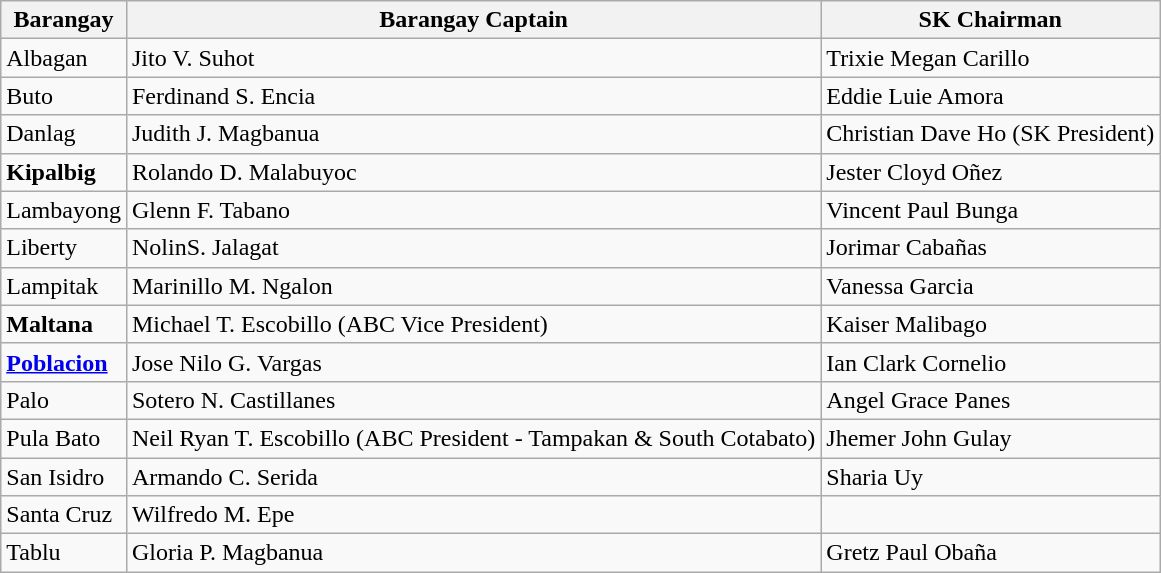<table class="wikitable">
<tr>
<th>Barangay</th>
<th>Barangay Captain</th>
<th>SK Chairman</th>
</tr>
<tr>
<td>Albagan</td>
<td>Jito V. Suhot</td>
<td>Trixie Megan Carillo</td>
</tr>
<tr>
<td>Buto</td>
<td>Ferdinand S. Encia</td>
<td>Eddie Luie Amora</td>
</tr>
<tr>
<td>Danlag</td>
<td>Judith J. Magbanua</td>
<td>Christian Dave Ho (SK President)</td>
</tr>
<tr>
<td><strong>Kipalbig</strong></td>
<td>Rolando D. Malabuyoc</td>
<td>Jester Cloyd Oñez</td>
</tr>
<tr>
<td>Lambayong</td>
<td>Glenn F. Tabano</td>
<td>Vincent Paul Bunga</td>
</tr>
<tr>
<td>Liberty</td>
<td>NolinS. Jalagat</td>
<td>Jorimar Cabañas</td>
</tr>
<tr>
<td>Lampitak</td>
<td>Marinillo M. Ngalon</td>
<td>Vanessa Garcia</td>
</tr>
<tr>
<td><strong>Maltana</strong></td>
<td>Michael T. Escobillo (ABC Vice President)</td>
<td>Kaiser Malibago</td>
</tr>
<tr>
<td><strong><a href='#'>Poblacion</a></strong></td>
<td>Jose Nilo G. Vargas</td>
<td>Ian Clark Cornelio</td>
</tr>
<tr>
<td>Palo</td>
<td>Sotero N. Castillanes</td>
<td>Angel Grace Panes</td>
</tr>
<tr>
<td>Pula Bato</td>
<td>Neil Ryan T. Escobillo (ABC President - Tampakan & South Cotabato)</td>
<td>Jhemer John Gulay</td>
</tr>
<tr>
<td>San Isidro</td>
<td>Armando C. Serida</td>
<td>Sharia Uy</td>
</tr>
<tr>
<td>Santa Cruz</td>
<td>Wilfredo M. Epe</td>
<td></td>
</tr>
<tr>
<td>Tablu</td>
<td>Gloria P. Magbanua</td>
<td>Gretz Paul Obaña</td>
</tr>
</table>
